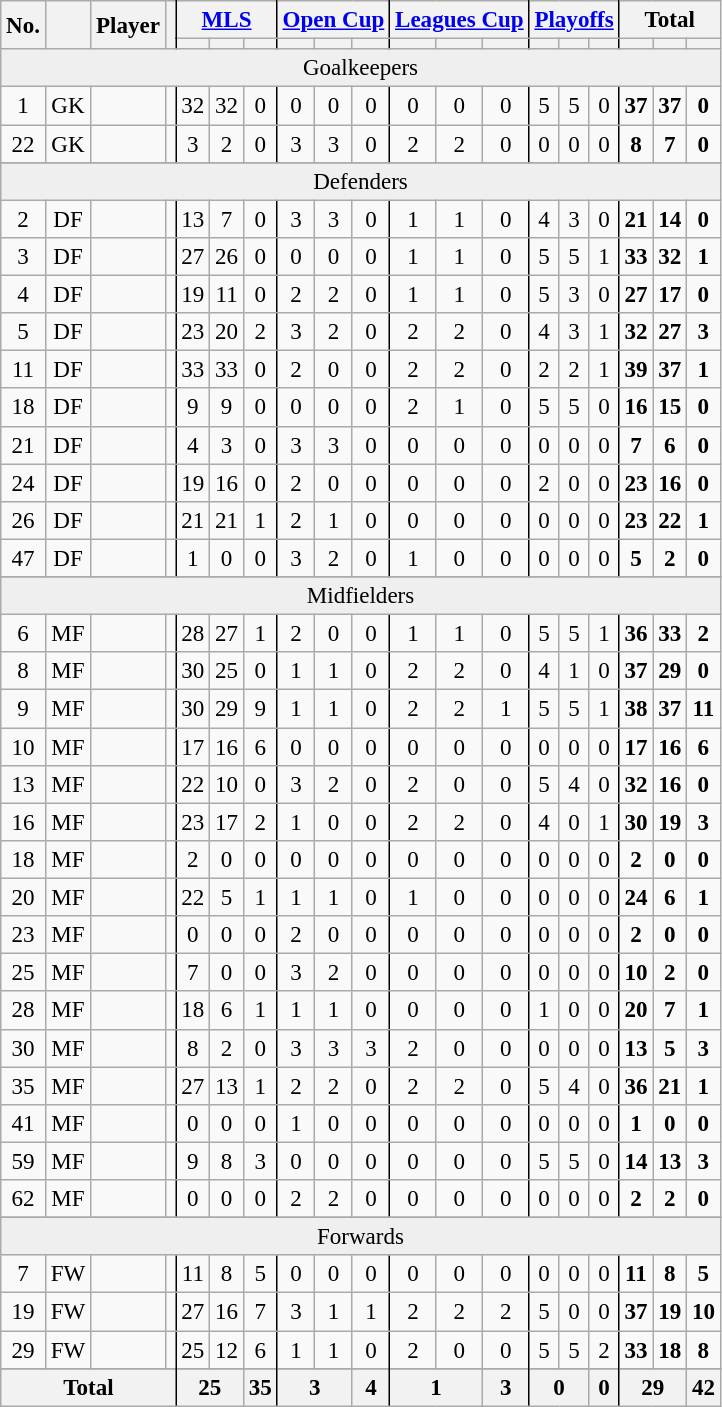<table class="wikitable mw-datatable sortable nowrap" style="text-align:center; font-size:96%;">
<tr>
<th rowspan="2">No.</th>
<th rowspan="2"></th>
<th rowspan="2">Player</th>
<th rowspan="2" style="border-right: 1pt black solid"></th>
<th colspan="3" style="border-right: 1pt black solid"><a href='#'>MLS</a></th>
<th colspan="3" style="border-right: 1pt black solid"><a href='#'>Open Cup</a></th>
<th colspan="3" style="border-right: 1pt black solid"><a href='#'>Leagues Cup</a></th>
<th colspan="3" style="border-right: 1pt black solid"><a href='#'>Playoffs</a></th>
<th colspan="3">Total</th>
</tr>
<tr>
<th></th>
<th></th>
<th style="border-right: 1pt black solid"></th>
<th></th>
<th></th>
<th style="border-right: 1pt black solid"></th>
<th></th>
<th></th>
<th style="border-right: 1pt black solid"></th>
<th></th>
<th></th>
<th style="border-right: 1pt black solid"></th>
<th></th>
<th></th>
<th></th>
</tr>
<tr bgcolor=efefef class="sortbottom">
<td colspan="19">Goalkeepers</td>
</tr>
<tr>
<td>1</td>
<td>GK</td>
<td style="text-align:left"></td>
<td style="border-right: 1pt black solid"></td>
<td>32</td>
<td>32</td>
<td style="border-right: 1pt black solid">0</td>
<td>0</td>
<td>0</td>
<td style="border-right: 1pt black solid">0</td>
<td>0</td>
<td>0</td>
<td style="border-right: 1pt black solid">0</td>
<td>5</td>
<td>5</td>
<td style="border-right: 1pt black solid">0</td>
<td><strong>37</strong></td>
<td><strong>37</strong></td>
<td><strong>0</strong></td>
</tr>
<tr>
<td>22</td>
<td>GK</td>
<td style="text-align:left"></td>
<td style="border-right: 1pt black solid"></td>
<td>3</td>
<td>2</td>
<td style="border-right: 1pt black solid">0</td>
<td>3</td>
<td>3</td>
<td style="border-right: 1pt black solid">0</td>
<td>2</td>
<td>2</td>
<td style="border-right: 1pt black solid">0</td>
<td>0</td>
<td>0</td>
<td style="border-right: 1pt black solid">0</td>
<td><strong>8</strong></td>
<td><strong>7</strong></td>
<td><strong>0</strong></td>
</tr>
<tr>
</tr>
<tr bgcolor=efefef class="sortbottom">
<td colspan="19">Defenders</td>
</tr>
<tr>
<td>2</td>
<td>DF</td>
<td style="text-align:left"></td>
<td style="border-right: 1pt black solid"></td>
<td>13</td>
<td>7</td>
<td style="border-right: 1pt black solid">0</td>
<td>3</td>
<td>3</td>
<td style="border-right: 1pt black solid">0</td>
<td>1</td>
<td>1</td>
<td style="border-right: 1pt black solid">0</td>
<td>4</td>
<td>3</td>
<td style="border-right: 1pt black solid">0</td>
<td><strong>21</strong></td>
<td><strong>14</strong></td>
<td><strong>0</strong></td>
</tr>
<tr>
<td>3</td>
<td>DF</td>
<td style="text-align:left"></td>
<td style="border-right: 1pt black solid"></td>
<td>27</td>
<td>26</td>
<td style="border-right: 1pt black solid">0</td>
<td>0</td>
<td>0</td>
<td style="border-right: 1pt black solid">0</td>
<td>1</td>
<td>1</td>
<td style="border-right: 1pt black solid">0</td>
<td>5</td>
<td>5</td>
<td style="border-right: 1pt black solid">1</td>
<td><strong>33</strong></td>
<td><strong>32</strong></td>
<td><strong>1</strong></td>
</tr>
<tr>
<td>4</td>
<td>DF</td>
<td style="text-align:left"></td>
<td style="border-right: 1pt black solid"></td>
<td>19</td>
<td>11</td>
<td style="border-right: 1pt black solid">0</td>
<td>2</td>
<td>2</td>
<td style="border-right: 1pt black solid">0</td>
<td>1</td>
<td>1</td>
<td style="border-right: 1pt black solid">0</td>
<td>5</td>
<td>3</td>
<td style="border-right: 1pt black solid">0</td>
<td><strong>27</strong></td>
<td><strong>17</strong></td>
<td><strong>0</strong></td>
</tr>
<tr>
<td>5</td>
<td>DF</td>
<td style="text-align:left"></td>
<td style="border-right: 1pt black solid"></td>
<td>23</td>
<td>20</td>
<td style="border-right: 1pt black solid">2</td>
<td>3</td>
<td>2</td>
<td style="border-right: 1pt black solid">0</td>
<td>2</td>
<td>2</td>
<td style="border-right: 1pt black solid">0</td>
<td>4</td>
<td>3</td>
<td style="border-right: 1pt black solid">1</td>
<td><strong>32</strong></td>
<td><strong>27</strong></td>
<td><strong>3</strong></td>
</tr>
<tr>
<td>11</td>
<td>DF</td>
<td style="text-align:left"></td>
<td style="border-right: 1pt black solid"></td>
<td>33</td>
<td>33</td>
<td style="border-right: 1pt black solid">0</td>
<td>2</td>
<td>0</td>
<td style="border-right: 1pt black solid">0</td>
<td>2</td>
<td>2</td>
<td style="border-right: 1pt black solid">0</td>
<td>2</td>
<td>2</td>
<td style="border-right: 1pt black solid">1</td>
<td><strong>39</strong></td>
<td><strong>37</strong></td>
<td><strong>1</strong></td>
</tr>
<tr>
<td>18</td>
<td>DF</td>
<td style="text-align:left"></td>
<td style="border-right: 1pt black solid"></td>
<td>9</td>
<td>9</td>
<td style="border-right: 1pt black solid">0</td>
<td>0</td>
<td>0</td>
<td style="border-right: 1pt black solid">0</td>
<td>2</td>
<td>1</td>
<td style="border-right: 1pt black solid">0</td>
<td>5</td>
<td>5</td>
<td style="border-right: 1pt black solid">0</td>
<td><strong>16</strong></td>
<td><strong>15</strong></td>
<td><strong>0</strong></td>
</tr>
<tr>
<td>21</td>
<td>DF</td>
<td style="text-align:left"></td>
<td style="border-right: 1pt black solid"></td>
<td>4</td>
<td>3</td>
<td style="border-right: 1pt black solid">0</td>
<td>3</td>
<td>3</td>
<td style="border-right: 1pt black solid">0</td>
<td>0</td>
<td>0</td>
<td style="border-right: 1pt black solid">0</td>
<td>0</td>
<td>0</td>
<td style="border-right: 1pt black solid">0</td>
<td><strong>7</strong></td>
<td><strong>6</strong></td>
<td><strong>0</strong></td>
</tr>
<tr>
<td>24</td>
<td>DF</td>
<td style="text-align:left"></td>
<td style="border-right: 1pt black solid"></td>
<td>19</td>
<td>16</td>
<td style="border-right: 1pt black solid">0</td>
<td>2</td>
<td>0</td>
<td style="border-right: 1pt black solid">0</td>
<td>0</td>
<td>0</td>
<td style="border-right: 1pt black solid">0</td>
<td>2</td>
<td>0</td>
<td style="border-right: 1pt black solid">0</td>
<td><strong>23</strong></td>
<td><strong>16</strong></td>
<td><strong>0</strong></td>
</tr>
<tr>
<td>26</td>
<td>DF</td>
<td style="text-align:left"></td>
<td style="border-right: 1pt black solid"></td>
<td>21</td>
<td>21</td>
<td style="border-right: 1pt black solid">1</td>
<td>2</td>
<td>1</td>
<td style="border-right: 1pt black solid">0</td>
<td>0</td>
<td>0</td>
<td style="border-right: 1pt black solid">0</td>
<td>0</td>
<td>0</td>
<td style="border-right: 1pt black solid">0</td>
<td><strong>23</strong></td>
<td><strong>22</strong></td>
<td><strong>1</strong></td>
</tr>
<tr>
<td>47</td>
<td>DF</td>
<td style="text-align:left"></td>
<td style="border-right: 1pt black solid"></td>
<td>1</td>
<td>0</td>
<td style="border-right: 1pt black solid">0</td>
<td>3</td>
<td>2</td>
<td style="border-right: 1pt black solid">0</td>
<td>1</td>
<td>0</td>
<td style="border-right: 1pt black solid">0</td>
<td>0</td>
<td>0</td>
<td style="border-right: 1pt black solid">0</td>
<td><strong>5</strong></td>
<td><strong>2</strong></td>
<td><strong>0</strong></td>
</tr>
<tr>
</tr>
<tr bgcolor=efefef class="sortbottom">
<td colspan="19">Midfielders</td>
</tr>
<tr>
<td>6</td>
<td>MF</td>
<td style="text-align:left"></td>
<td style="border-right: 1pt black solid"></td>
<td>28</td>
<td>27</td>
<td style="border-right: 1pt black solid">1</td>
<td>2</td>
<td>0</td>
<td style="border-right: 1pt black solid">0</td>
<td>1</td>
<td>1</td>
<td style="border-right: 1pt black solid">0</td>
<td>5</td>
<td>5</td>
<td style="border-right: 1pt black solid">1</td>
<td><strong>36</strong></td>
<td><strong>33</strong></td>
<td><strong>2</strong></td>
</tr>
<tr>
<td>8</td>
<td>MF</td>
<td style="text-align:left"></td>
<td style="border-right: 1pt black solid"></td>
<td>30</td>
<td>25</td>
<td style="border-right: 1pt black solid">0</td>
<td>1</td>
<td>1</td>
<td style="border-right: 1pt black solid">0</td>
<td>2</td>
<td>2</td>
<td style="border-right: 1pt black solid">0</td>
<td>4</td>
<td>1</td>
<td style="border-right: 1pt black solid">0</td>
<td><strong>37</strong></td>
<td><strong>29</strong></td>
<td><strong>0</strong></td>
</tr>
<tr>
<td>9</td>
<td>MF</td>
<td style="text-align:left"></td>
<td style="border-right: 1pt black solid"></td>
<td>30</td>
<td>29</td>
<td style="border-right: 1pt black solid">9</td>
<td>1</td>
<td>1</td>
<td style="border-right: 1pt black solid">0</td>
<td>2</td>
<td>2</td>
<td style="border-right: 1pt black solid">1</td>
<td>5</td>
<td>5</td>
<td style="border-right: 1pt black solid">1</td>
<td><strong>38</strong></td>
<td><strong>37</strong></td>
<td><strong>11</strong></td>
</tr>
<tr>
<td>10</td>
<td>MF</td>
<td style="text-align:left"></td>
<td style="border-right: 1pt black solid"></td>
<td>17</td>
<td>16</td>
<td style="border-right: 1pt black solid">6</td>
<td>0</td>
<td>0</td>
<td style="border-right: 1pt black solid">0</td>
<td>0</td>
<td>0</td>
<td style="border-right: 1pt black solid">0</td>
<td>0</td>
<td>0</td>
<td style="border-right: 1pt black solid">0</td>
<td><strong>17</strong></td>
<td><strong>16</strong></td>
<td><strong>6</strong></td>
</tr>
<tr>
<td>13</td>
<td>MF</td>
<td style="text-align:left"></td>
<td style="border-right: 1pt black solid"></td>
<td>22</td>
<td>10</td>
<td style="border-right: 1pt black solid">0</td>
<td>3</td>
<td>2</td>
<td style="border-right: 1pt black solid">0</td>
<td>2</td>
<td>0</td>
<td style="border-right: 1pt black solid">0</td>
<td>5</td>
<td>4</td>
<td style="border-right: 1pt black solid">0</td>
<td><strong>32</strong></td>
<td><strong>16</strong></td>
<td><strong>0</strong></td>
</tr>
<tr>
<td>16</td>
<td>MF</td>
<td style="text-align:left"></td>
<td style="border-right: 1pt black solid"></td>
<td>23</td>
<td>17</td>
<td style="border-right: 1pt black solid">2</td>
<td>1</td>
<td>0</td>
<td style="border-right: 1pt black solid">0</td>
<td>2</td>
<td>2</td>
<td style="border-right: 1pt black solid">0</td>
<td>4</td>
<td>0</td>
<td style="border-right: 1pt black solid">1</td>
<td><strong>30</strong></td>
<td><strong>19</strong></td>
<td><strong>3</strong></td>
</tr>
<tr>
<td>18</td>
<td>MF</td>
<td style="text-align:left"></td>
<td style="border-right: 1pt black solid"></td>
<td>2</td>
<td>0</td>
<td style="border-right: 1pt black solid">0</td>
<td>0</td>
<td>0</td>
<td style="border-right: 1pt black solid">0</td>
<td>0</td>
<td>0</td>
<td style="border-right: 1pt black solid">0</td>
<td>0</td>
<td>0</td>
<td style="border-right: 1pt black solid">0</td>
<td><strong>2</strong></td>
<td><strong>0</strong></td>
<td><strong>0</strong></td>
</tr>
<tr>
<td>20</td>
<td>MF</td>
<td style="text-align:left"></td>
<td style="border-right: 1pt black solid"></td>
<td>22</td>
<td>5</td>
<td style="border-right: 1pt black solid">1</td>
<td>1</td>
<td>1</td>
<td style="border-right: 1pt black solid">0</td>
<td>1</td>
<td>0</td>
<td style="border-right: 1pt black solid">0</td>
<td>0</td>
<td>0</td>
<td style="border-right: 1pt black solid">0</td>
<td><strong>24</strong></td>
<td><strong>6</strong></td>
<td><strong>1</strong></td>
</tr>
<tr>
<td>23</td>
<td>MF</td>
<td style="text-align:left"></td>
<td style="border-right: 1pt black solid"></td>
<td>0</td>
<td>0</td>
<td style="border-right: 1pt black solid">0</td>
<td>2</td>
<td>0</td>
<td style="border-right: 1pt black solid">0</td>
<td>0</td>
<td>0</td>
<td style="border-right: 1pt black solid">0</td>
<td>0</td>
<td>0</td>
<td style="border-right: 1pt black solid">0</td>
<td><strong>2</strong></td>
<td><strong>0</strong></td>
<td><strong>0</strong></td>
</tr>
<tr>
<td>25</td>
<td>MF</td>
<td style="text-align:left"></td>
<td style="border-right: 1pt black solid"></td>
<td>7</td>
<td>0</td>
<td style="border-right: 1pt black solid">0</td>
<td>3</td>
<td>2</td>
<td style="border-right: 1pt black solid">0</td>
<td>0</td>
<td>0</td>
<td style="border-right: 1pt black solid">0</td>
<td>0</td>
<td>0</td>
<td style="border-right: 1pt black solid">0</td>
<td><strong>10</strong></td>
<td><strong>2</strong></td>
<td><strong>0</strong></td>
</tr>
<tr>
<td>28</td>
<td>MF</td>
<td style="text-align:left"></td>
<td style="border-right: 1pt black solid"></td>
<td>18</td>
<td>6</td>
<td style="border-right: 1pt black solid">1</td>
<td>1</td>
<td>1</td>
<td style="border-right: 1pt black solid">0</td>
<td>0</td>
<td>0</td>
<td style="border-right: 1pt black solid">0</td>
<td>1</td>
<td>0</td>
<td style="border-right: 1pt black solid">0</td>
<td><strong>20</strong></td>
<td><strong>7</strong></td>
<td><strong>1</strong></td>
</tr>
<tr>
<td>30</td>
<td>MF</td>
<td style="text-align:left"></td>
<td style="border-right: 1pt black solid"></td>
<td>8</td>
<td>2</td>
<td style="border-right: 1pt black solid">0</td>
<td>3</td>
<td>3</td>
<td style="border-right: 1pt black solid">3</td>
<td>2</td>
<td>0</td>
<td style="border-right: 1pt black solid">0</td>
<td>0</td>
<td>0</td>
<td style="border-right: 1pt black solid">0</td>
<td><strong>13</strong></td>
<td><strong>5</strong></td>
<td><strong>3</strong></td>
</tr>
<tr>
<td>35</td>
<td>MF</td>
<td style="text-align:left"></td>
<td style="border-right: 1pt black solid"></td>
<td>27</td>
<td>13</td>
<td style="border-right: 1pt black solid">1</td>
<td>2</td>
<td>2</td>
<td style="border-right: 1pt black solid">0</td>
<td>2</td>
<td>2</td>
<td style="border-right: 1pt black solid">0</td>
<td>5</td>
<td>4</td>
<td style="border-right: 1pt black solid">0</td>
<td><strong>36</strong></td>
<td><strong>21</strong></td>
<td><strong>1</strong></td>
</tr>
<tr>
<td>41</td>
<td>MF</td>
<td style="text-align:left"></td>
<td style="border-right: 1pt black solid"></td>
<td>0</td>
<td>0</td>
<td style="border-right: 1pt black solid">0</td>
<td>1</td>
<td>0</td>
<td style="border-right: 1pt black solid">0</td>
<td>0</td>
<td>0</td>
<td style="border-right: 1pt black solid">0</td>
<td>0</td>
<td>0</td>
<td style="border-right: 1pt black solid">0</td>
<td><strong>1</strong></td>
<td><strong>0</strong></td>
<td><strong>0</strong></td>
</tr>
<tr>
<td>59</td>
<td>MF</td>
<td style="text-align:left"></td>
<td style="border-right: 1pt black solid"></td>
<td>9</td>
<td>8</td>
<td style="border-right: 1pt black solid">3</td>
<td>0</td>
<td>0</td>
<td style="border-right: 1pt black solid">0</td>
<td>0</td>
<td>0</td>
<td style="border-right: 1pt black solid">0</td>
<td>5</td>
<td>5</td>
<td style="border-right: 1pt black solid">0</td>
<td><strong>14</strong></td>
<td><strong>13</strong></td>
<td><strong>3</strong></td>
</tr>
<tr>
<td>62</td>
<td>MF</td>
<td style="text-align:left"></td>
<td style="border-right: 1pt black solid"></td>
<td>0</td>
<td>0</td>
<td style="border-right: 1pt black solid">0</td>
<td>2</td>
<td>2</td>
<td style="border-right: 1pt black solid">0</td>
<td>0</td>
<td>0</td>
<td style="border-right: 1pt black solid">0</td>
<td>0</td>
<td>0</td>
<td style="border-right: 1pt black solid">0</td>
<td><strong>2</strong></td>
<td><strong>2</strong></td>
<td><strong>0</strong></td>
</tr>
<tr>
</tr>
<tr bgcolor=efefef class="sortbottom">
<td colspan="19">Forwards</td>
</tr>
<tr>
<td>7</td>
<td>FW</td>
<td style="text-align:left"></td>
<td style="border-right: 1pt black solid"></td>
<td>11</td>
<td>8</td>
<td style="border-right: 1pt black solid">5</td>
<td>0</td>
<td>0</td>
<td style="border-right: 1pt black solid">0</td>
<td>0</td>
<td>0</td>
<td style="border-right: 1pt black solid">0</td>
<td>0</td>
<td>0</td>
<td style="border-right: 1pt black solid">0</td>
<td><strong>11</strong></td>
<td><strong>8</strong></td>
<td><strong>5</strong></td>
</tr>
<tr>
<td>19</td>
<td>FW</td>
<td style="text-align:left"></td>
<td style="border-right: 1pt black solid"></td>
<td>27</td>
<td>16</td>
<td style="border-right: 1pt black solid">7</td>
<td>3</td>
<td>1</td>
<td style="border-right: 1pt black solid">1</td>
<td>2</td>
<td>2</td>
<td style="border-right: 1pt black solid">2</td>
<td>5</td>
<td>0</td>
<td style="border-right: 1pt black solid">0</td>
<td><strong>37</strong></td>
<td><strong>19</strong></td>
<td><strong>10</strong></td>
</tr>
<tr>
<td>29</td>
<td>FW</td>
<td style="text-align:left"></td>
<td style="border-right: 1pt black solid"></td>
<td>25</td>
<td>12</td>
<td style="border-right: 1pt black solid">6</td>
<td>1</td>
<td>1</td>
<td style="border-right: 1pt black solid">0</td>
<td>2</td>
<td>0</td>
<td style="border-right: 1pt black solid">0</td>
<td>5</td>
<td>5</td>
<td style="border-right: 1pt black solid">2</td>
<td><strong>33</strong></td>
<td><strong>18</strong></td>
<td><strong>8</strong></td>
</tr>
<tr>
</tr>
<tr class="sortbottom">
<th colspan=4 style="border-right: 1pt black solid">Total</th>
<th colspan=2>25</th>
<th style="border-right: 1pt black solid">35</th>
<th colspan=2>3</th>
<th style="border-right: 1pt black solid">4</th>
<th colspan=2>1</th>
<th style="border-right: 1pt black solid">3</th>
<th colspan=2>0</th>
<th style="border-right: 1pt black solid">0</th>
<th colspan=2>29</th>
<th>42</th>
</tr>
</table>
